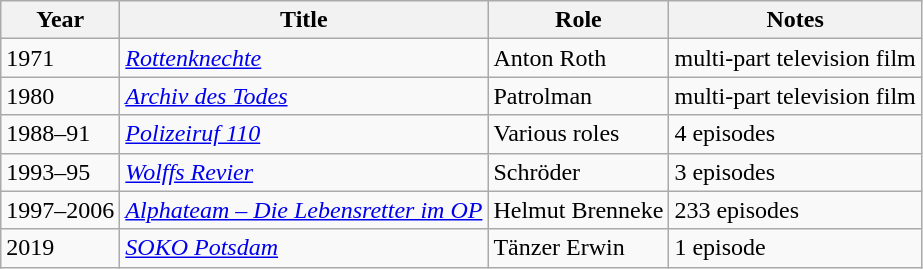<table class="wikitable sortable">
<tr>
<th>Year</th>
<th>Title</th>
<th>Role</th>
<th class="unsortable">Notes</th>
</tr>
<tr>
<td>1971</td>
<td><em><a href='#'>Rottenknechte</a></em></td>
<td>Anton Roth</td>
<td>multi-part television film</td>
</tr>
<tr>
<td>1980</td>
<td><em><a href='#'>Archiv des Todes</a></em></td>
<td>Patrolman</td>
<td>multi-part television film</td>
</tr>
<tr>
<td>1988–91</td>
<td><em><a href='#'>Polizeiruf 110</a></em></td>
<td>Various roles</td>
<td>4 episodes</td>
</tr>
<tr>
<td>1993–95</td>
<td><em><a href='#'>Wolffs Revier</a></em></td>
<td>Schröder</td>
<td>3 episodes</td>
</tr>
<tr>
<td>1997–2006</td>
<td><em><a href='#'>Alphateam – Die Lebensretter im OP</a></em></td>
<td>Helmut Brenneke</td>
<td>233 episodes</td>
</tr>
<tr>
<td>2019</td>
<td><em><a href='#'>SOKO Potsdam</a></em></td>
<td>Tänzer Erwin</td>
<td>1 episode</td>
</tr>
</table>
